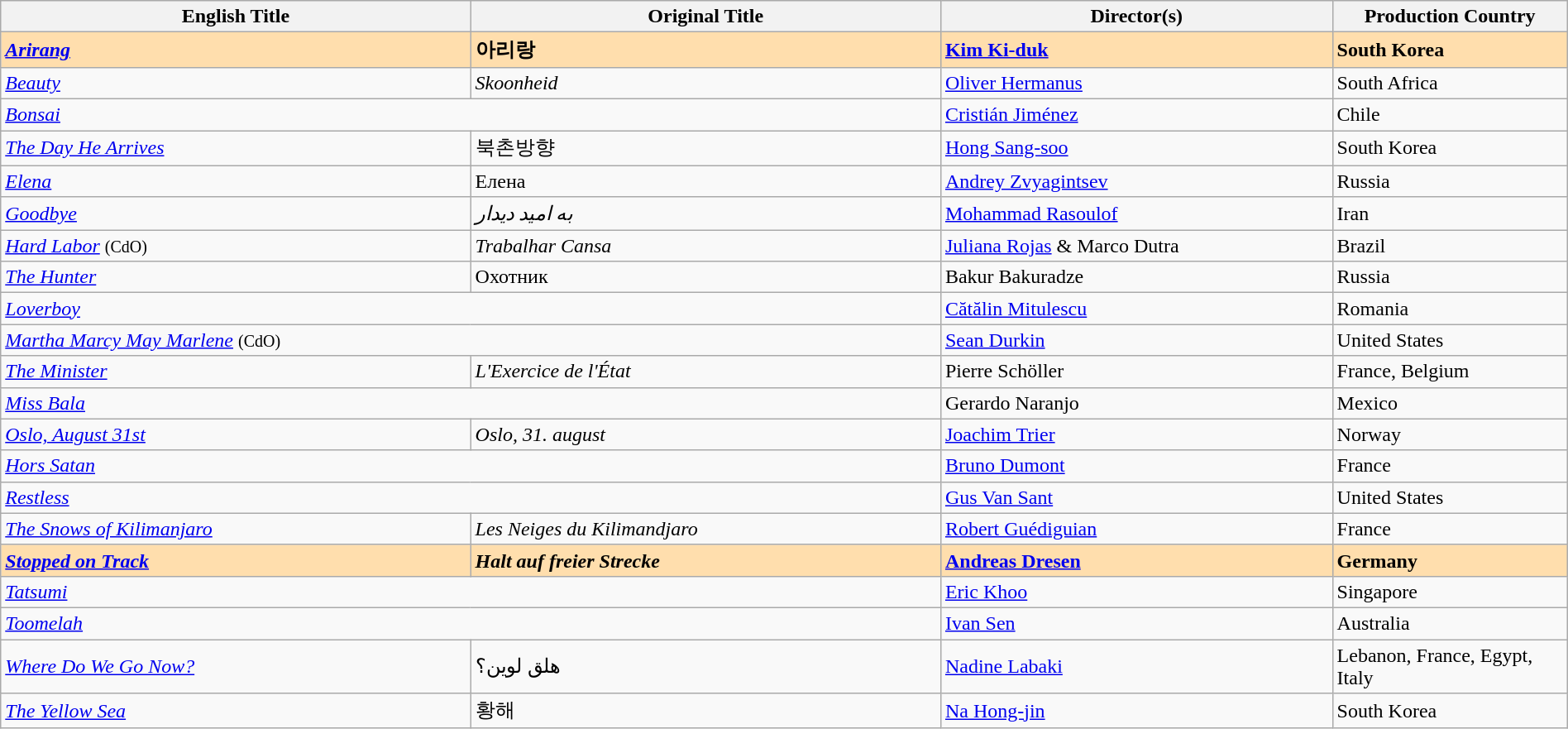<table class="wikitable" style="width:100%; margin-bottom:2px" cellpadding="5">
<tr>
<th style="width:30%">English Title</th>
<th style="width:30%">Original Title</th>
<th style="width:25%">Director(s)</th>
<th style="width:15%">Production Country</th>
</tr>
<tr style="background:#FFDEAD">
<td><em><a href='#'><strong>Arirang</strong></a></em></td>
<td data-sort-value="Arirang"><strong>아리랑</strong></td>
<td data-sort-value="Ki-duk"><strong><a href='#'>Kim Ki-duk</a></strong></td>
<td><strong>South Korea</strong></td>
</tr>
<tr>
<td><em><a href='#'>Beauty</a></em></td>
<td><em>Skoonheid</em></td>
<td data-sort-value="Hermanus"><a href='#'>Oliver Hermanus</a></td>
<td>South Africa</td>
</tr>
<tr>
<td colspan=2><em><a href='#'>Bonsai</a></em></td>
<td data-sort-value="Jimenez"><a href='#'>Cristián Jiménez</a></td>
<td>Chile</td>
</tr>
<tr>
<td data-sort-value="Day He"><em><a href='#'>The Day He Arrives</a></em></td>
<td data-sort-value="Bukchonbanghyang">북촌방향</td>
<td data-sort-value="Sang-soo"><a href='#'>Hong Sang-soo</a></td>
<td>South Korea</td>
</tr>
<tr>
<td><em><a href='#'>Elena</a></em></td>
<td data-sort-value="Yelena">Елена</td>
<td data-sort-value="Zvyagintsev"><a href='#'>Andrey Zvyagintsev</a></td>
<td>Russia</td>
</tr>
<tr>
<td><em><a href='#'>Goodbye</a></em></td>
<td data-sort-value="Be omid"><em>به امید دیدار</em></td>
<td data-sort-value="Rasoulof"><a href='#'>Mohammad Rasoulof</a></td>
<td>Iran</td>
</tr>
<tr>
<td><em><a href='#'>Hard Labor</a></em> <small>(CdO)</small></td>
<td><em>Trabalhar Cansa</em></td>
<td data-sort-value="Rojas"><a href='#'>Juliana Rojas</a> & Marco Dutra</td>
<td>Brazil</td>
</tr>
<tr>
<td data-sort-value="Hunter"><em><a href='#'>The Hunter</a></em></td>
<td data-sort-value="Okhotnik">Охотник</td>
<td data-sort-value="Bakuradze">Bakur Bakuradze</td>
<td>Russia</td>
</tr>
<tr>
<td colspan=2><em><a href='#'>Loverboy</a></em></td>
<td data-sort-value="Mitulescu"><a href='#'>Cătălin Mitulescu</a></td>
<td>Romania</td>
</tr>
<tr>
<td colspan=2><em><a href='#'>Martha Marcy May Marlene</a></em> <small>(CdO)</small></td>
<td data-sort-value="Durkin"><a href='#'>Sean Durkin</a></td>
<td>United States</td>
</tr>
<tr>
<td data-sort-value="Minister"><em><a href='#'>The Minister</a></em></td>
<td data-sort-value="Exercice"><em>L'Exercice de l'État</em></td>
<td data-sort-value="Scholler">Pierre Schöller</td>
<td>France, Belgium</td>
</tr>
<tr>
<td colspan=2><em><a href='#'>Miss Bala</a></em></td>
<td data-sort-value="Naranjo">Gerardo Naranjo</td>
<td>Mexico</td>
</tr>
<tr>
<td><em><a href='#'>Oslo, August 31st</a></em></td>
<td><em>Oslo, 31. august</em></td>
<td data-sort-value="Trier"><a href='#'>Joachim Trier</a></td>
<td>Norway</td>
</tr>
<tr>
<td colspan="2"><em><a href='#'>Hors Satan</a></em></td>
<td data-sort-value="Dumont"><a href='#'>Bruno Dumont</a></td>
<td>France</td>
</tr>
<tr>
<td colspan=2><em><a href='#'>Restless</a></em></td>
<td data-sort-value="Van Sant"><a href='#'>Gus Van Sant</a></td>
<td>United States</td>
</tr>
<tr>
<td data-sort-value="Snows"><em><a href='#'>The Snows of Kilimanjaro</a></em></td>
<td data-sort-value="Neiges"><em>Les Neiges du Kilimandjaro</em></td>
<td data-sort-value="Guediguian"><a href='#'>Robert Guédiguian</a></td>
<td>France</td>
</tr>
<tr style="background:#FFDEAD">
<td><strong><em><a href='#'>Stopped on Track</a></em></strong></td>
<td><strong><em>Halt auf freier Strecke</em></strong></td>
<td data-sort-value="Dresen"><strong><a href='#'>Andreas Dresen</a></strong></td>
<td><strong>Germany</strong></td>
</tr>
<tr>
<td colspan=2><em><a href='#'>Tatsumi</a></em></td>
<td data-sort-value="Khoo"><a href='#'>Eric Khoo</a></td>
<td>Singapore</td>
</tr>
<tr>
<td colspan=2><em><a href='#'>Toomelah</a></em></td>
<td data-sort-value="Sen"><a href='#'>Ivan Sen</a></td>
<td>Australia</td>
</tr>
<tr>
<td><em><a href='#'>Where Do We Go Now?</a></em></td>
<td data-sort-value="Halla">هلق لوين؟</td>
<td data-sort-value="Labaki"><a href='#'>Nadine Labaki</a></td>
<td>Lebanon, France, Egypt, Italy</td>
</tr>
<tr>
<td data-sort-value="Yellow"><em><a href='#'>The Yellow Sea</a></em></td>
<td data-sort-value="Hwanghae">황해</td>
<td data-sort-value="Hong-jin"><a href='#'>Na Hong-jin</a></td>
<td>South Korea</td>
</tr>
</table>
